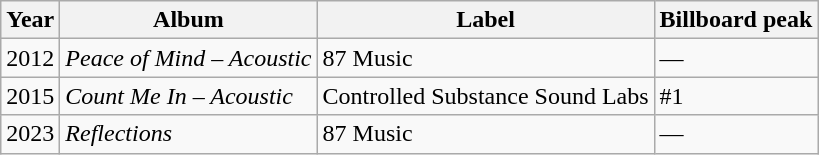<table class="wikitable">
<tr>
<th>Year</th>
<th>Album</th>
<th>Label</th>
<th>Billboard peak</th>
</tr>
<tr>
<td>2012</td>
<td><em>Peace of Mind – Acoustic</em></td>
<td>87 Music</td>
<td>—</td>
</tr>
<tr>
<td>2015</td>
<td><em>Count Me In – Acoustic</em></td>
<td>Controlled Substance Sound Labs</td>
<td>#1</td>
</tr>
<tr>
<td>2023</td>
<td><em>Reflections</em></td>
<td>87 Music</td>
<td>—</td>
</tr>
</table>
